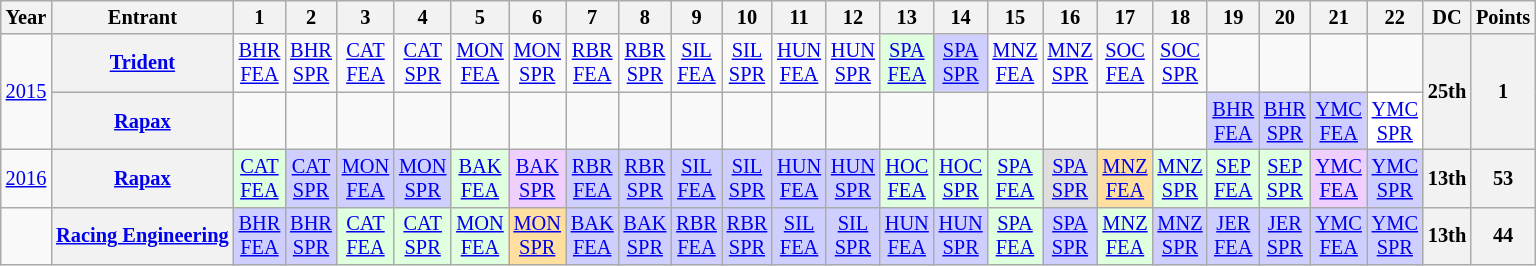<table class="wikitable" style="text-align:center; font-size:85%">
<tr>
<th>Year</th>
<th>Entrant</th>
<th>1</th>
<th>2</th>
<th>3</th>
<th>4</th>
<th>5</th>
<th>6</th>
<th>7</th>
<th>8</th>
<th>9</th>
<th>10</th>
<th>11</th>
<th>12</th>
<th>13</th>
<th>14</th>
<th>15</th>
<th>16</th>
<th>17</th>
<th>18</th>
<th>19</th>
<th>20</th>
<th>21</th>
<th>22</th>
<th>DC</th>
<th>Points</th>
</tr>
<tr>
<td rowspan=2><a href='#'>2015</a></td>
<th><a href='#'>Trident</a></th>
<td><a href='#'>BHR<br>FEA</a></td>
<td><a href='#'>BHR<br>SPR</a></td>
<td><a href='#'>CAT<br>FEA</a></td>
<td><a href='#'>CAT<br>SPR</a></td>
<td><a href='#'>MON<br>FEA</a></td>
<td><a href='#'>MON<br>SPR</a></td>
<td><a href='#'>RBR<br>FEA</a></td>
<td><a href='#'>RBR<br>SPR</a></td>
<td><a href='#'>SIL<br>FEA</a></td>
<td><a href='#'>SIL<br>SPR</a></td>
<td><a href='#'>HUN<br>FEA</a></td>
<td><a href='#'>HUN<br>SPR</a></td>
<td style="background:#DFFFDF;"><a href='#'>SPA<br>FEA</a><br></td>
<td style="background:#CFCFFF;"><a href='#'>SPA<br>SPR</a><br></td>
<td><a href='#'>MNZ<br>FEA</a></td>
<td><a href='#'>MNZ<br>SPR</a></td>
<td><a href='#'>SOC<br>FEA</a></td>
<td><a href='#'>SOC<br>SPR</a></td>
<td></td>
<td></td>
<td></td>
<td></td>
<th rowspan=2>25th</th>
<th rowspan=2>1</th>
</tr>
<tr>
<th><a href='#'>Rapax</a></th>
<td></td>
<td></td>
<td></td>
<td></td>
<td></td>
<td></td>
<td></td>
<td></td>
<td></td>
<td></td>
<td></td>
<td></td>
<td></td>
<td></td>
<td></td>
<td></td>
<td></td>
<td></td>
<td style="background:#CFCFFF;"><a href='#'>BHR<br>FEA</a><br></td>
<td style="background:#CFCFFF;"><a href='#'>BHR<br>SPR</a><br></td>
<td style="background:#CFCFFF;"><a href='#'>YMC<br>FEA</a><br></td>
<td style="background:#FFFFFF;"><a href='#'>YMC<br>SPR</a><br></td>
</tr>
<tr>
<td><a href='#'>2016</a></td>
<th><a href='#'>Rapax</a></th>
<td style="background:#DFFFDF;"><a href='#'>CAT<br>FEA</a><br></td>
<td style="background:#CFCFFF;"><a href='#'>CAT<br>SPR</a><br></td>
<td style="background:#CFCFFF;"><a href='#'>MON<br>FEA</a><br></td>
<td style="background:#CFCFFF;"><a href='#'>MON<br>SPR</a><br></td>
<td style="background:#DFFFDF;"><a href='#'>BAK<br>FEA</a><br></td>
<td style="background:#EFCFFF;"><a href='#'>BAK<br>SPR</a><br></td>
<td style="background:#CFCFFF;"><a href='#'>RBR<br>FEA</a><br></td>
<td style="background:#CFCFFF;"><a href='#'>RBR<br>SPR</a><br></td>
<td style="background:#CFCFFF;"><a href='#'>SIL<br>FEA</a><br></td>
<td style="background:#CFCFFF;"><a href='#'>SIL<br>SPR</a><br></td>
<td style="background:#CFCFFF;"><a href='#'>HUN<br>FEA</a><br></td>
<td style="background:#CFCFFF;"><a href='#'>HUN<br>SPR</a><br></td>
<td style="background:#DFFFDF;"><a href='#'>HOC<br>FEA</a><br></td>
<td style="background:#DFFFDF;"><a href='#'>HOC<br>SPR</a><br></td>
<td style="background:#DFFFDF;"><a href='#'>SPA<br>FEA</a><br></td>
<td style="background:#DFDFDF;"><a href='#'>SPA<br>SPR</a><br></td>
<td style="background:#FFDF9F;"><a href='#'>MNZ<br>FEA</a><br></td>
<td style="background:#DFFFDF;"><a href='#'>MNZ<br>SPR</a><br></td>
<td style="background:#DFFFDF;"><a href='#'>SEP<br>FEA</a><br></td>
<td style="background:#DFFFDF;"><a href='#'>SEP<br>SPR</a><br></td>
<td style="background:#EFCFFF;"><a href='#'>YMC<br>FEA</a><br></td>
<td style="background:#CFCFFF;"><a href='#'>YMC<br>SPR</a><br></td>
<th>13th</th>
<th>53</th>
</tr>
<tr>
<td></td>
<th nowrap><a href='#'>Racing Engineering</a></th>
<td style="background:#CFCFFF;"><a href='#'>BHR<br>FEA</a><br></td>
<td style="background:#CFCFFF;"><a href='#'>BHR<br>SPR</a><br></td>
<td style="background:#DFFFDF;"><a href='#'>CAT<br>FEA</a><br></td>
<td style="background:#DFFFDF;"><a href='#'>CAT<br>SPR</a><br></td>
<td style="background:#DFFFDF;"><a href='#'>MON<br>FEA</a><br></td>
<td style="background:#FFDF9F;"><a href='#'>MON<br>SPR</a><br></td>
<td style="background:#CFCFFF;"><a href='#'>BAK<br>FEA</a><br></td>
<td style="background:#CFCFFF;"><a href='#'>BAK<br>SPR</a><br></td>
<td style="background:#CFCFFF;"><a href='#'>RBR<br>FEA</a><br></td>
<td style="background:#CFCFFF;"><a href='#'>RBR<br>SPR</a><br></td>
<td style="background:#CFCFFF;"><a href='#'>SIL<br>FEA</a><br></td>
<td style="background:#CFCFFF;"><a href='#'>SIL<br>SPR</a><br></td>
<td style="background:#CFCFFF;"><a href='#'>HUN<br>FEA</a><br></td>
<td style="background:#CFCFFF;"><a href='#'>HUN<br>SPR</a><br></td>
<td style="background:#DFFFDF;"><a href='#'>SPA<br>FEA</a><br></td>
<td style="background:#CFCFFF;"><a href='#'>SPA<br>SPR</a><br></td>
<td style="background:#DFFFDF;"><a href='#'>MNZ<br>FEA</a><br></td>
<td style="background:#CFCFFF;"><a href='#'>MNZ<br>SPR</a><br></td>
<td style="background:#CFCFFF;"><a href='#'>JER<br>FEA</a><br></td>
<td style="background:#CFCFFF;"><a href='#'>JER<br>SPR</a><br></td>
<td style="background:#CFCFFF;"><a href='#'>YMC<br>FEA</a><br></td>
<td style="background:#CFCFFF;"><a href='#'>YMC<br>SPR</a><br></td>
<th>13th</th>
<th>44</th>
</tr>
</table>
